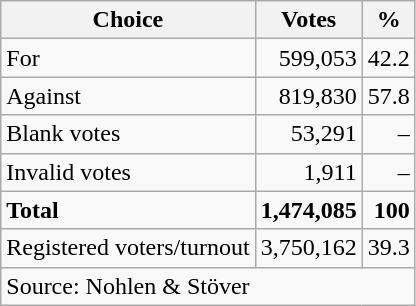<table class=wikitable style=text-align:right>
<tr>
<th>Choice</th>
<th>Votes</th>
<th>%</th>
</tr>
<tr>
<td align=left>For</td>
<td>599,053</td>
<td>42.2</td>
</tr>
<tr>
<td align=left>Against</td>
<td>819,830</td>
<td>57.8</td>
</tr>
<tr>
<td align=left>Blank votes</td>
<td>53,291</td>
<td>–</td>
</tr>
<tr>
<td align=left>Invalid votes</td>
<td>1,911</td>
<td>–</td>
</tr>
<tr>
<td align=left><strong>Total</strong></td>
<td><strong>1,474,085</strong></td>
<td><strong>100</strong></td>
</tr>
<tr>
<td align=left>Registered voters/turnout</td>
<td>3,750,162</td>
<td>39.3</td>
</tr>
<tr>
<td align=left colspan=3>Source: Nohlen & Stöver</td>
</tr>
</table>
